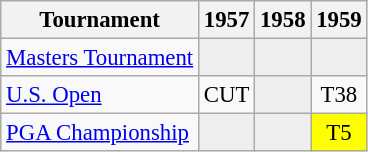<table class="wikitable" style="font-size:95%;text-align:center;">
<tr>
<th>Tournament</th>
<th>1957</th>
<th>1958</th>
<th>1959</th>
</tr>
<tr>
<td align=left><a href='#'>Masters Tournament</a></td>
<td style="background:#eeeeee;"></td>
<td style="background:#eeeeee;"></td>
<td style="background:#eeeeee;"></td>
</tr>
<tr>
<td align=left><a href='#'>U.S. Open</a></td>
<td>CUT</td>
<td style="background:#eeeeee;"></td>
<td>T38</td>
</tr>
<tr>
<td align=left><a href='#'>PGA Championship</a></td>
<td style="background:#eeeeee;"></td>
<td style="background:#eeeeee;"></td>
<td style="background:yellow;">T5</td>
</tr>
</table>
